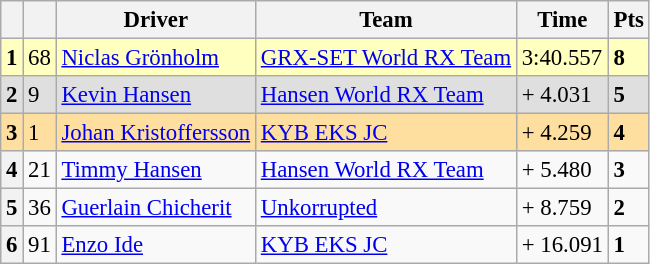<table class="wikitable" style="font-size:95%">
<tr>
<th></th>
<th></th>
<th>Driver</th>
<th>Team</th>
<th>Time</th>
<th>Pts</th>
</tr>
<tr>
<th style="background:#ffffbf;">1</th>
<td style="background:#ffffbf;">68</td>
<td style="background:#ffffbf;"> <a href='#'>Niclas Grönholm</a></td>
<td style="background:#ffffbf;"><a href='#'>GRX-SET World RX Team</a></td>
<td style="background:#ffffbf;">3:40.557</td>
<td style="background:#ffffbf;"><strong>8</strong></td>
</tr>
<tr>
<th style="background:#dfdfdf;">2</th>
<td style="background:#dfdfdf;">9</td>
<td style="background:#dfdfdf;"> <a href='#'>Kevin Hansen</a></td>
<td style="background:#dfdfdf;"><a href='#'>Hansen World RX Team</a></td>
<td style="background:#dfdfdf;">+ 4.031</td>
<td style="background:#dfdfdf;"><strong>5</strong></td>
</tr>
<tr>
<th style="background:#ffdf9f;">3</th>
<td style="background:#ffdf9f;">1</td>
<td style="background:#ffdf9f;"> <a href='#'>Johan Kristoffersson</a></td>
<td style="background:#ffdf9f;"><a href='#'>KYB EKS JC</a></td>
<td style="background:#ffdf9f;">+ 4.259</td>
<td style="background:#ffdf9f;"><strong>4</strong></td>
</tr>
<tr>
<th>4</th>
<td>21</td>
<td> <a href='#'>Timmy Hansen</a></td>
<td><a href='#'>Hansen World RX Team</a></td>
<td>+ 5.480</td>
<td><strong>3</strong></td>
</tr>
<tr>
<th>5</th>
<td>36</td>
<td> <a href='#'>Guerlain Chicherit</a></td>
<td><a href='#'>Unkorrupted</a></td>
<td>+ 8.759</td>
<td><strong>2</strong></td>
</tr>
<tr>
<th>6</th>
<td>91</td>
<td> <a href='#'>Enzo Ide</a></td>
<td><a href='#'>KYB EKS JC</a></td>
<td>+ 16.091</td>
<td><strong>1</strong></td>
</tr>
</table>
